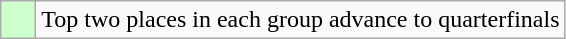<table class="wikitable">
<tr>
<td style="background:#cfc;">    </td>
<td>Top two places in each group advance to quarterfinals</td>
</tr>
</table>
